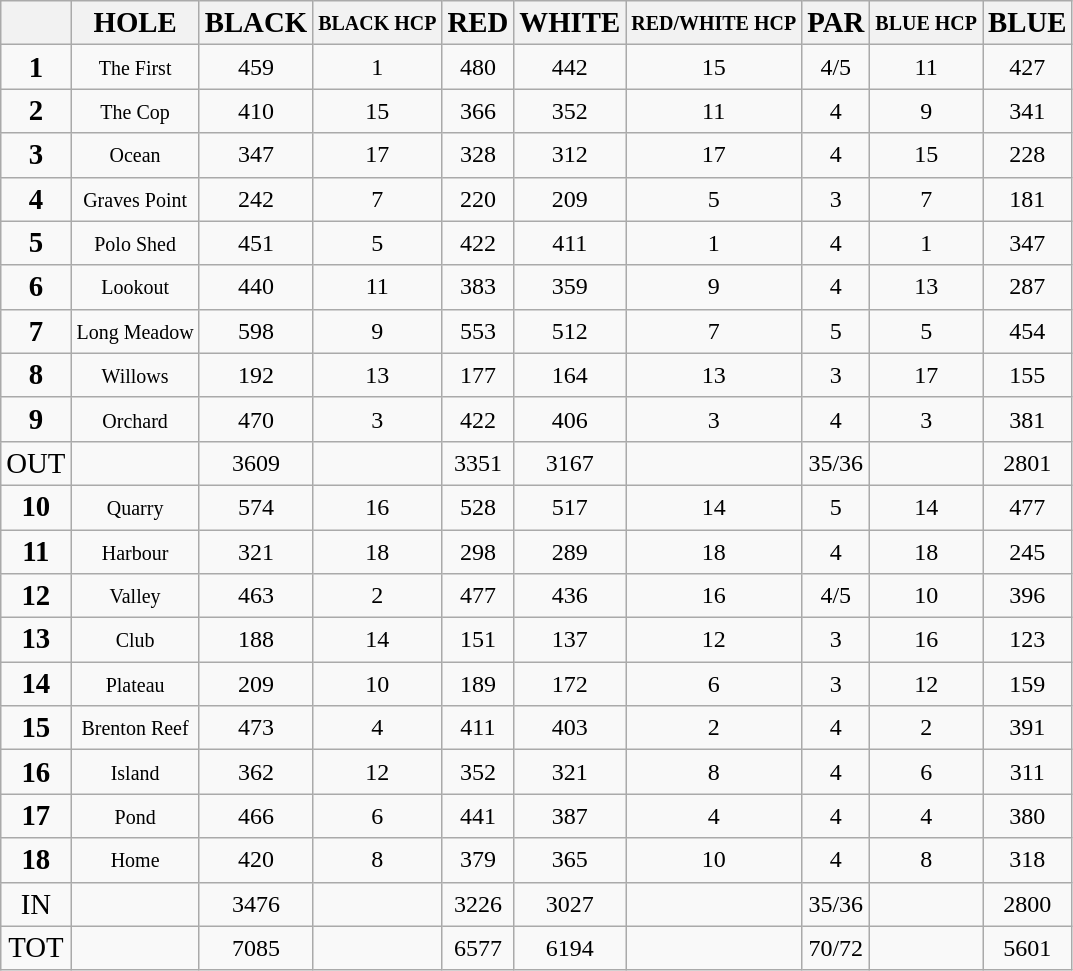<table class=wikitable style="text-align:center">
<tr>
<th></th>
<th><big>HOLE</big></th>
<th><big>BLACK</big></th>
<th><small>BLACK HCP</small></th>
<th><big>RED</big></th>
<th><big>WHITE</big></th>
<th><small>RED/WHITE HCP</small></th>
<th><big>PAR</big></th>
<th><small>BLUE HCP</small></th>
<th><big>BLUE</big></th>
</tr>
<tr>
<td><big><strong>1</strong></big></td>
<td><small>The First</small></td>
<td>459</td>
<td>1</td>
<td>480</td>
<td>442</td>
<td>15</td>
<td>4/5</td>
<td>11</td>
<td>427</td>
</tr>
<tr>
<td><big><strong>2</strong></big></td>
<td><small>The Cop</small></td>
<td>410</td>
<td>15</td>
<td>366</td>
<td>352</td>
<td>11</td>
<td>4</td>
<td>9</td>
<td>341</td>
</tr>
<tr>
<td><big><strong>3</strong></big></td>
<td><small>Ocean</small></td>
<td>347</td>
<td>17</td>
<td>328</td>
<td>312</td>
<td>17</td>
<td>4</td>
<td>15</td>
<td>228</td>
</tr>
<tr>
<td><big><strong>4</strong></big></td>
<td><small>Graves Point</small></td>
<td>242</td>
<td>7</td>
<td>220</td>
<td>209</td>
<td>5</td>
<td>3</td>
<td>7</td>
<td>181</td>
</tr>
<tr>
<td><big><strong>5</strong></big></td>
<td><small>Polo Shed</small></td>
<td>451</td>
<td>5</td>
<td>422</td>
<td>411</td>
<td>1</td>
<td>4</td>
<td>1</td>
<td>347</td>
</tr>
<tr>
<td><big><strong>6</strong></big></td>
<td><small>Lookout</small></td>
<td>440</td>
<td>11</td>
<td>383</td>
<td>359</td>
<td>9</td>
<td>4</td>
<td>13</td>
<td>287</td>
</tr>
<tr>
<td><big><strong>7</strong></big></td>
<td><small>Long Meadow</small></td>
<td>598</td>
<td>9</td>
<td>553</td>
<td>512</td>
<td>7</td>
<td>5</td>
<td>5</td>
<td>454</td>
</tr>
<tr>
<td><big><strong>8</strong></big></td>
<td><small>Willows</small></td>
<td>192</td>
<td>13</td>
<td>177</td>
<td>164</td>
<td>13</td>
<td>3</td>
<td>17</td>
<td>155</td>
</tr>
<tr>
<td><big><strong>9</strong></big></td>
<td><small>Orchard</small></td>
<td>470</td>
<td>3</td>
<td>422</td>
<td>406</td>
<td>3</td>
<td>4</td>
<td>3</td>
<td>381</td>
</tr>
<tr>
<td><big>OUT</big></td>
<td></td>
<td>3609</td>
<td></td>
<td>3351</td>
<td>3167</td>
<td></td>
<td>35/36</td>
<td></td>
<td>2801</td>
</tr>
<tr>
<td><big><strong>10</strong></big></td>
<td><small>Quarry</small></td>
<td>574</td>
<td>16</td>
<td>528</td>
<td>517</td>
<td>14</td>
<td>5</td>
<td>14</td>
<td>477</td>
</tr>
<tr>
<td><big><strong>11</strong></big></td>
<td><small>Harbour</small></td>
<td>321</td>
<td>18</td>
<td>298</td>
<td>289</td>
<td>18</td>
<td>4</td>
<td>18</td>
<td>245</td>
</tr>
<tr>
<td><big><strong>12</strong></big></td>
<td><small>Valley</small></td>
<td>463</td>
<td>2</td>
<td>477</td>
<td>436</td>
<td>16</td>
<td>4/5</td>
<td>10</td>
<td>396</td>
</tr>
<tr>
<td><big><strong>13</strong></big></td>
<td><small>Club</small></td>
<td>188</td>
<td>14</td>
<td>151</td>
<td>137</td>
<td>12</td>
<td>3</td>
<td>16</td>
<td>123</td>
</tr>
<tr>
<td><big><strong>14</strong></big></td>
<td><small>Plateau</small></td>
<td>209</td>
<td>10</td>
<td>189</td>
<td>172</td>
<td>6</td>
<td>3</td>
<td>12</td>
<td>159</td>
</tr>
<tr>
<td><big><strong>15</strong></big></td>
<td><small>Brenton Reef</small></td>
<td>473</td>
<td>4</td>
<td>411</td>
<td>403</td>
<td>2</td>
<td>4</td>
<td>2</td>
<td>391</td>
</tr>
<tr>
<td><big><strong>16</strong></big></td>
<td><small>Island</small></td>
<td>362</td>
<td>12</td>
<td>352</td>
<td>321</td>
<td>8</td>
<td>4</td>
<td>6</td>
<td>311</td>
</tr>
<tr>
<td><big><strong>17</strong></big></td>
<td><small>Pond</small></td>
<td>466</td>
<td>6</td>
<td>441</td>
<td>387</td>
<td>4</td>
<td>4</td>
<td>4</td>
<td>380</td>
</tr>
<tr>
<td><big><strong>18</strong></big></td>
<td><small>Home</small></td>
<td>420</td>
<td>8</td>
<td>379</td>
<td>365</td>
<td>10</td>
<td>4</td>
<td>8</td>
<td>318</td>
</tr>
<tr>
<td><big>IN</big></td>
<td></td>
<td>3476</td>
<td></td>
<td>3226</td>
<td>3027</td>
<td></td>
<td>35/36</td>
<td></td>
<td>2800</td>
</tr>
<tr>
<td><big>TOT</big></td>
<td></td>
<td>7085</td>
<td></td>
<td>6577</td>
<td>6194</td>
<td></td>
<td>70/72</td>
<td></td>
<td>5601</td>
</tr>
</table>
